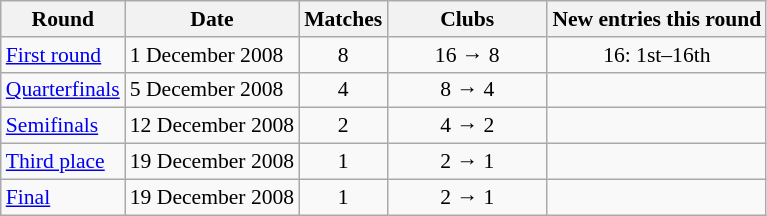<table class="wikitable" style="text-align:left; font-size:90%;">
<tr>
<th>Round</th>
<th>Date</th>
<th>Matches</th>
<th width=100>Clubs</th>
<th>New entries this round</th>
</tr>
<tr>
<td><a href='#'>First round</a>  </td>
<td>1 December 2008</td>
<td align=center>8</td>
<td align=center>16 → 8</td>
<td align=center>16: 1st–16th</td>
</tr>
<tr>
<td><a href='#'>Quarterfinals</a></td>
<td>5 December 2008</td>
<td align=center>4</td>
<td align=center>8 → 4</td>
<td></td>
</tr>
<tr>
<td><a href='#'>Semifinals</a></td>
<td>12 December 2008</td>
<td align=center>2</td>
<td align=center>4 → 2</td>
<td></td>
</tr>
<tr>
<td><a href='#'>Third place</a></td>
<td>19 December 2008</td>
<td align=center>1</td>
<td align=center>2 → 1</td>
<td></td>
</tr>
<tr>
<td><a href='#'>Final</a></td>
<td>19 December 2008</td>
<td align=center>1</td>
<td align=center>2 → 1</td>
<td></td>
</tr>
</table>
